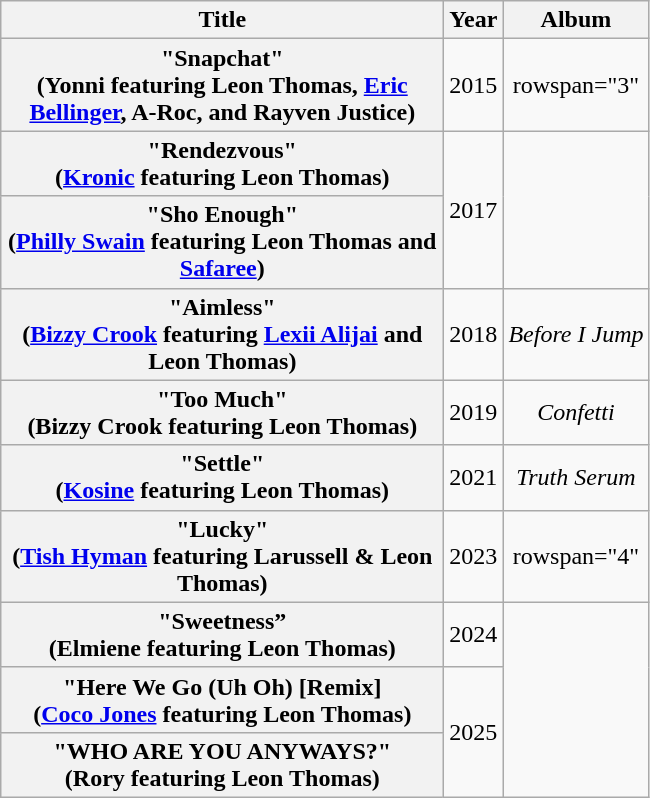<table class="wikitable plainrowheaders" style="text-align:center;" border="1">
<tr>
<th scope="col" style="width:18em;">Title</th>
<th scope="col">Year</th>
<th scope="col">Album</th>
</tr>
<tr>
<th scope="row">"Snapchat"<br><span>(Yonni featuring Leon Thomas, <a href='#'>Eric Bellinger</a>, A-Roc, and Rayven Justice)</span></th>
<td>2015</td>
<td>rowspan="3" </td>
</tr>
<tr>
<th scope="row">"Rendezvous"<br><span>(<a href='#'>Kronic</a> featuring Leon Thomas)</span></th>
<td rowspan="2">2017</td>
</tr>
<tr>
<th scope="row">"Sho Enough"<br><span>(<a href='#'>Philly Swain</a> featuring Leon Thomas and <a href='#'>Safaree</a>)</span></th>
</tr>
<tr>
<th scope="row">"Aimless"<br><span>(<a href='#'>Bizzy Crook</a> featuring <a href='#'>Lexii Alijai</a> and Leon Thomas)</span></th>
<td>2018</td>
<td><em>Before I Jump</em></td>
</tr>
<tr>
<th scope="row">"Too Much"<br><span>(Bizzy Crook featuring Leon Thomas)</span></th>
<td>2019</td>
<td><em>Confetti</em></td>
</tr>
<tr>
<th scope="row">"Settle"<br><span>(<a href='#'>Kosine</a> featuring Leon Thomas)</span></th>
<td>2021</td>
<td><em>Truth Serum</em></td>
</tr>
<tr>
<th scope="row">"Lucky"<br><span>(<a href='#'>Tish Hyman</a> featuring Larussell & Leon Thomas)</span></th>
<td>2023</td>
<td>rowspan="4" </td>
</tr>
<tr>
<th scope="row">"Sweetness” <br><span>(Elmiene featuring Leon Thomas) </span></th>
<td>2024</td>
</tr>
<tr>
<th scope="row">"Here We Go (Uh Oh) [Remix]<br><span>(<a href='#'>Coco Jones</a> featuring Leon Thomas) </span></th>
<td rowspan="2">2025</td>
</tr>
<tr>
<th scope="row">"WHO ARE YOU ANYWAYS?"<br><span>(Rory featuring Leon Thomas) </span></th>
</tr>
</table>
